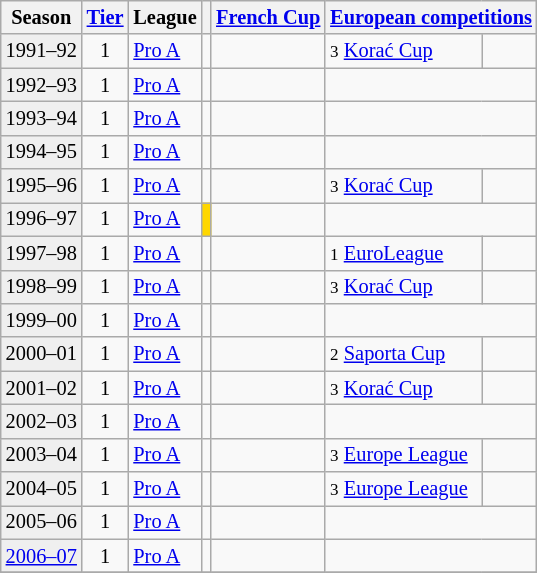<table class="wikitable" style="font-size:85%">
<tr bgcolor=>
<th>Season</th>
<th><a href='#'>Tier</a></th>
<th>League</th>
<th></th>
<th><a href='#'>French Cup</a></th>
<th colspan=2><a href='#'>European competitions</a></th>
</tr>
<tr>
<td style="background:#efefef;">1991–92</td>
<td align=center>1</td>
<td><a href='#'>Pro A</a></td>
<td></td>
<td></td>
<td><small>3</small> <a href='#'>Korać Cup</a></td>
<td></td>
</tr>
<tr>
<td style="background:#efefef;">1992–93</td>
<td align=center>1</td>
<td><a href='#'>Pro A</a></td>
<td></td>
<td></td>
<td colspan=2></td>
</tr>
<tr>
<td style="background:#efefef;">1993–94</td>
<td align=center>1</td>
<td><a href='#'>Pro A</a></td>
<td></td>
<td></td>
<td colspan=2></td>
</tr>
<tr>
<td style="background:#efefef;">1994–95</td>
<td align=center>1</td>
<td><a href='#'>Pro A</a></td>
<td></td>
<td></td>
<td colspan=2></td>
</tr>
<tr>
<td style="background:#efefef;">1995–96</td>
<td align=center>1</td>
<td><a href='#'>Pro A</a></td>
<td></td>
<td></td>
<td><small>3</small> <a href='#'>Korać Cup</a></td>
<td></td>
</tr>
<tr>
<td style="background:#efefef;">1996–97</td>
<td align=center>1</td>
<td><a href='#'>Pro A</a></td>
<td bgcolor=gold></td>
<td></td>
<td colspan=2></td>
</tr>
<tr>
<td style="background:#efefef;">1997–98</td>
<td align=center>1</td>
<td><a href='#'>Pro A</a></td>
<td></td>
<td></td>
<td><small>1</small> <a href='#'>EuroLeague</a></td>
<td></td>
</tr>
<tr>
<td style="background:#efefef;">1998–99</td>
<td align=center>1</td>
<td><a href='#'>Pro A</a></td>
<td></td>
<td></td>
<td><small>3</small> <a href='#'>Korać Cup</a></td>
<td></td>
</tr>
<tr>
<td style="background:#efefef;">1999–00</td>
<td align=center>1</td>
<td><a href='#'>Pro A</a></td>
<td></td>
<td></td>
<td colspan=2></td>
</tr>
<tr>
<td style="background:#efefef;">2000–01</td>
<td align=center>1</td>
<td><a href='#'>Pro A</a></td>
<td></td>
<td></td>
<td><small>2</small> <a href='#'>Saporta Cup</a></td>
<td></td>
</tr>
<tr>
<td style="background:#efefef;">2001–02</td>
<td align=center>1</td>
<td><a href='#'>Pro A</a></td>
<td></td>
<td></td>
<td><small>3</small> <a href='#'>Korać Cup</a></td>
<td></td>
</tr>
<tr>
<td style="background:#efefef;">2002–03</td>
<td align=center>1</td>
<td><a href='#'>Pro A</a></td>
<td></td>
<td></td>
<td colspan=2></td>
</tr>
<tr>
<td style="background:#efefef;">2003–04</td>
<td align=center>1</td>
<td><a href='#'>Pro A</a></td>
<td></td>
<td></td>
<td><small>3</small> <a href='#'>Europe League</a></td>
<td></td>
</tr>
<tr>
<td style="background:#efefef;">2004–05</td>
<td align=center>1</td>
<td><a href='#'>Pro A</a></td>
<td></td>
<td></td>
<td><small>3</small> <a href='#'>Europe League</a></td>
<td width=30></td>
</tr>
<tr>
<td style="background:#efefef;">2005–06</td>
<td align=center>1</td>
<td><a href='#'>Pro A</a></td>
<td></td>
<td></td>
<td colspan=2></td>
</tr>
<tr>
<td style="background:#efefef;"><a href='#'>2006–07</a></td>
<td align=center>1</td>
<td><a href='#'>Pro A</a></td>
<td></td>
<td></td>
<td colspan=2></td>
</tr>
<tr>
</tr>
</table>
